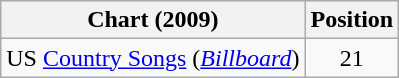<table class="wikitable sortable">
<tr>
<th scope="col">Chart (2009)</th>
<th scope="col">Position</th>
</tr>
<tr>
<td>US <a href='#'>Country Songs</a> (<em><a href='#'>Billboard</a></em>)</td>
<td align="center">21</td>
</tr>
</table>
